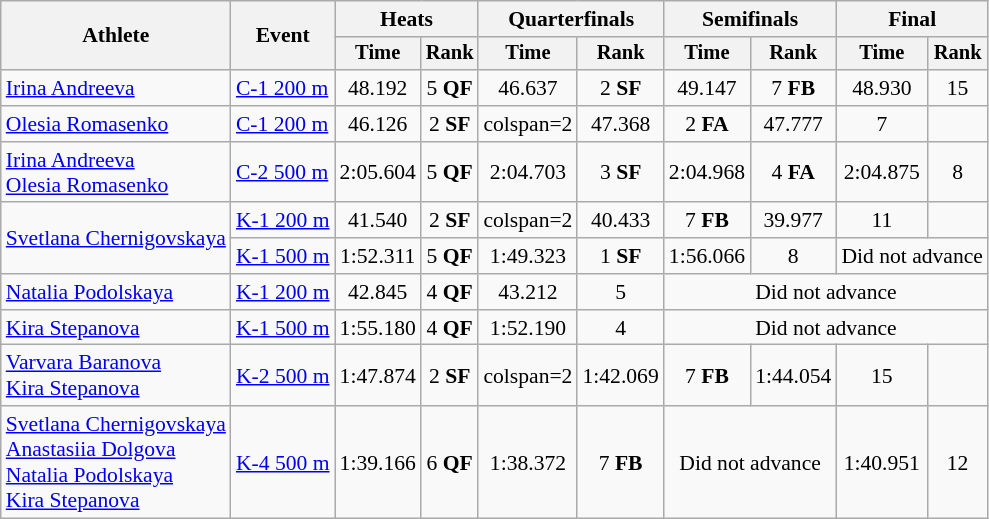<table class=wikitable style="text-align:center; font-size:90%">
<tr>
<th rowspan=2>Athlete</th>
<th rowspan=2>Event</th>
<th colspan=2>Heats</th>
<th colspan=2>Quarterfinals</th>
<th colspan=2>Semifinals</th>
<th colspan=2>Final</th>
</tr>
<tr style="font-size:95%">
<th>Time</th>
<th>Rank</th>
<th>Time</th>
<th>Rank</th>
<th>Time</th>
<th>Rank</th>
<th>Time</th>
<th>Rank</th>
</tr>
<tr>
<td align=left><a href='#'>Irina Andreeva</a></td>
<td align=left><a href='#'>C-1 200 m</a></td>
<td>48.192</td>
<td>5 <strong>QF</strong></td>
<td>46.637</td>
<td>2 <strong>SF</strong></td>
<td>49.147</td>
<td>7 <strong>FB</strong></td>
<td>48.930</td>
<td>15</td>
</tr>
<tr>
<td align=left><a href='#'>Olesia Romasenko</a></td>
<td align=left><a href='#'>C-1 200 m</a></td>
<td>46.126</td>
<td>2 <strong>SF</strong></td>
<td>colspan=2 </td>
<td>47.368</td>
<td>2 <strong>FA</strong></td>
<td>47.777</td>
<td>7</td>
</tr>
<tr>
<td align=left><a href='#'>Irina Andreeva</a><br><a href='#'>Olesia Romasenko</a></td>
<td align=left><a href='#'>C-2 500 m</a></td>
<td>2:05.604</td>
<td>5 <strong>QF</strong></td>
<td>2:04.703</td>
<td>3 <strong>SF</strong></td>
<td>2:04.968</td>
<td>4 <strong>FA</strong></td>
<td>2:04.875</td>
<td>8</td>
</tr>
<tr>
<td rowspan=2 align=left><a href='#'>Svetlana Chernigovskaya</a></td>
<td align=left><a href='#'>K-1 200 m</a></td>
<td>41.540</td>
<td>2 <strong>SF</strong></td>
<td>colspan=2 </td>
<td>40.433</td>
<td>7 <strong>FB</strong></td>
<td>39.977</td>
<td>11</td>
</tr>
<tr>
<td align=left><a href='#'>K-1 500 m</a></td>
<td>1:52.311</td>
<td>5 <strong>QF</strong></td>
<td>1:49.323</td>
<td>1 <strong>SF</strong></td>
<td>1:56.066</td>
<td>8</td>
<td colspan=2>Did not advance</td>
</tr>
<tr>
<td align=left><a href='#'>Natalia Podolskaya</a></td>
<td align=left><a href='#'>K-1 200 m</a></td>
<td>42.845</td>
<td>4 <strong>QF</strong></td>
<td>43.212</td>
<td>5</td>
<td colspan=4>Did not advance</td>
</tr>
<tr>
<td align=left><a href='#'>Kira Stepanova</a></td>
<td align=left><a href='#'>K-1 500 m</a></td>
<td>1:55.180</td>
<td>4 <strong>QF</strong></td>
<td>1:52.190</td>
<td>4</td>
<td colspan=4>Did not advance</td>
</tr>
<tr>
<td align=left><a href='#'>Varvara Baranova</a><br><a href='#'>Kira Stepanova</a></td>
<td align=left><a href='#'>K-2 500 m</a></td>
<td>1:47.874</td>
<td>2 <strong>SF</strong></td>
<td>colspan=2 </td>
<td>1:42.069</td>
<td>7 <strong>FB</strong></td>
<td>1:44.054</td>
<td>15</td>
</tr>
<tr>
<td align=left><a href='#'>Svetlana Chernigovskaya</a><br><a href='#'>Anastasiia Dolgova</a><br><a href='#'>Natalia Podolskaya</a><br><a href='#'>Kira Stepanova</a></td>
<td align=left><a href='#'>K-4 500 m</a></td>
<td>1:39.166</td>
<td>6 <strong>QF</strong></td>
<td>1:38.372</td>
<td>7 <strong>FB</strong></td>
<td colspan=2>Did not advance</td>
<td>1:40.951</td>
<td>12</td>
</tr>
</table>
